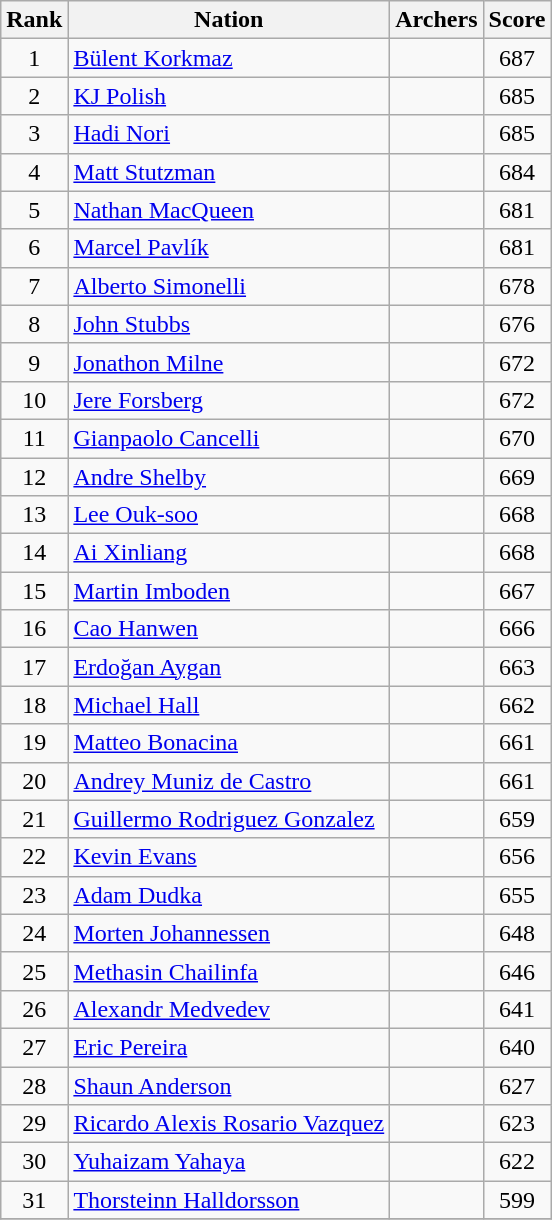<table class="wikitable sortable" style="text-align:center">
<tr>
<th>Rank</th>
<th>Nation</th>
<th>Archers</th>
<th>Score</th>
</tr>
<tr>
<td align=center>1</td>
<td align=left><a href='#'>Bülent Korkmaz</a></td>
<td align=left></td>
<td align=center>687</td>
</tr>
<tr>
<td align=center>2</td>
<td align=left><a href='#'>KJ Polish</a></td>
<td align=left></td>
<td align=center>685</td>
</tr>
<tr>
<td align=center>3</td>
<td align=left><a href='#'>Hadi Nori</a></td>
<td align=left></td>
<td align=center>685</td>
</tr>
<tr>
<td align=center>4</td>
<td align=left><a href='#'>Matt Stutzman</a></td>
<td align=left></td>
<td align=center>684</td>
</tr>
<tr>
<td align=center>5</td>
<td align=left><a href='#'>Nathan MacQueen</a></td>
<td align=left></td>
<td align=center>681</td>
</tr>
<tr>
<td align=center>6</td>
<td align=left><a href='#'>Marcel Pavlík</a></td>
<td align=left></td>
<td align=center>681</td>
</tr>
<tr>
<td align=center>7</td>
<td align=left><a href='#'>Alberto Simonelli</a></td>
<td align=left></td>
<td align=center>678</td>
</tr>
<tr>
<td align=center>8</td>
<td align=left><a href='#'>John Stubbs</a></td>
<td align=left></td>
<td align=center>676</td>
</tr>
<tr>
<td align=center>9</td>
<td align=left><a href='#'>Jonathon Milne</a></td>
<td align=left></td>
<td align=center>672</td>
</tr>
<tr>
<td align=center>10</td>
<td align=left><a href='#'>Jere Forsberg</a></td>
<td align=left></td>
<td align=center>672</td>
</tr>
<tr>
<td align=center>11</td>
<td align=left><a href='#'>Gianpaolo Cancelli</a></td>
<td align=left></td>
<td align=center>670</td>
</tr>
<tr>
<td align=center>12</td>
<td align=left><a href='#'>Andre Shelby</a></td>
<td align=left></td>
<td align=center>669</td>
</tr>
<tr>
<td align=center>13</td>
<td align=left><a href='#'>Lee Ouk-soo</a></td>
<td align=left></td>
<td align=center>668</td>
</tr>
<tr>
<td align=center>14</td>
<td align=left><a href='#'>Ai Xinliang</a></td>
<td align=left></td>
<td align=center>668</td>
</tr>
<tr>
<td align=center>15</td>
<td align=left><a href='#'>Martin Imboden</a></td>
<td align=left></td>
<td align=center>667</td>
</tr>
<tr>
<td align=center>16</td>
<td align=left><a href='#'>Cao Hanwen</a></td>
<td align=left></td>
<td align=center>666</td>
</tr>
<tr>
<td align=center>17</td>
<td align=left><a href='#'>Erdoğan Aygan</a></td>
<td align=left></td>
<td align=center>663</td>
</tr>
<tr>
<td align=center>18</td>
<td align=left><a href='#'>Michael Hall</a></td>
<td align=left></td>
<td align=center>662</td>
</tr>
<tr>
<td align=center>19</td>
<td align=left><a href='#'>Matteo Bonacina</a></td>
<td align=left></td>
<td align=center>661</td>
</tr>
<tr>
<td align=center>20</td>
<td align=left><a href='#'>Andrey Muniz de Castro</a></td>
<td align=left></td>
<td align=center>661</td>
</tr>
<tr>
<td align=center>21</td>
<td align=left><a href='#'>Guillermo Rodriguez Gonzalez</a></td>
<td align=left></td>
<td align=center>659</td>
</tr>
<tr>
<td align=center>22</td>
<td align=left><a href='#'>Kevin Evans</a></td>
<td align=left></td>
<td align=center>656</td>
</tr>
<tr>
<td align=center>23</td>
<td align=left><a href='#'>Adam Dudka</a></td>
<td align=left></td>
<td align=center>655</td>
</tr>
<tr>
<td align=center>24</td>
<td align=left><a href='#'>Morten Johannessen</a></td>
<td align=left></td>
<td align=center>648</td>
</tr>
<tr>
<td align=center>25</td>
<td align=left><a href='#'>Methasin Chailinfa</a></td>
<td align=left></td>
<td align=center>646</td>
</tr>
<tr>
<td align=center>26</td>
<td align=left><a href='#'>Alexandr Medvedev</a></td>
<td align=left></td>
<td align=center>641</td>
</tr>
<tr>
<td align=center>27</td>
<td align=left><a href='#'>Eric Pereira</a></td>
<td align=left></td>
<td align=center>640</td>
</tr>
<tr>
<td align=center>28</td>
<td align=left><a href='#'>Shaun Anderson</a></td>
<td align=left></td>
<td align=center>627</td>
</tr>
<tr>
<td align=center>29</td>
<td align=left><a href='#'>Ricardo Alexis Rosario Vazquez</a></td>
<td align=left></td>
<td align=center>623</td>
</tr>
<tr>
<td align=center>30</td>
<td align=left><a href='#'>Yuhaizam Yahaya</a></td>
<td align=left></td>
<td align=center>622</td>
</tr>
<tr>
<td align=center>31</td>
<td align=left><a href='#'>Thorsteinn Halldorsson</a></td>
<td align=left></td>
<td align=center>599</td>
</tr>
<tr>
</tr>
</table>
